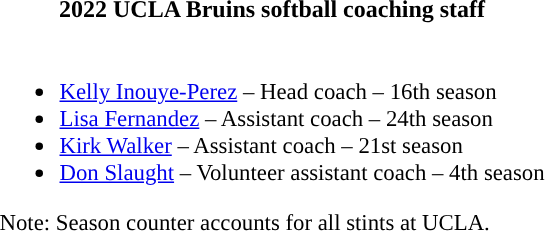<table class="toccolours">
<tr>
<th colspan=9>2022 UCLA Bruins softball coaching staff</th>
</tr>
<tr>
<td style="text-align: left; font-size: 95%;" valign="top"><br><ul><li><a href='#'>Kelly Inouye-Perez</a> – Head coach – 16th season</li><li><a href='#'>Lisa Fernandez</a> – Assistant coach – 24th season</li><li><a href='#'>Kirk Walker</a> – Assistant coach – 21st season</li><li><a href='#'>Don Slaught</a> – Volunteer assistant coach – 4th season</li></ul>Note: Season counter accounts for all stints at UCLA.</td>
</tr>
</table>
